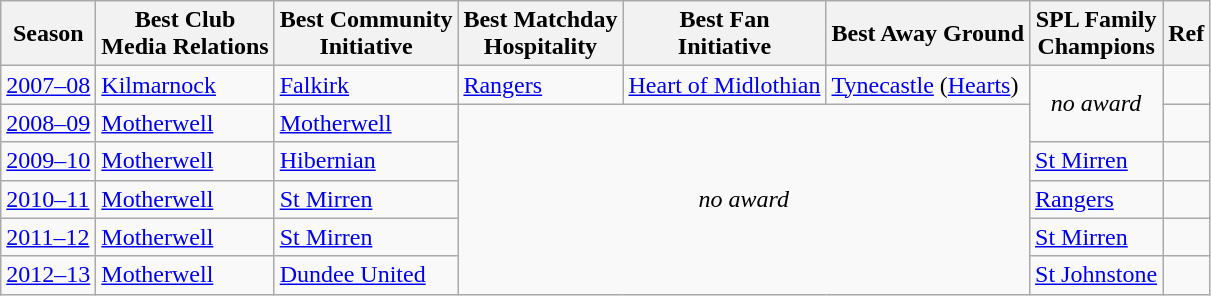<table class="wikitable">
<tr>
<th>Season</th>
<th>Best Club<br>Media Relations</th>
<th>Best Community<br>Initiative</th>
<th>Best Matchday<br>Hospitality</th>
<th>Best Fan<br>Initiative</th>
<th>Best Away Ground</th>
<th>SPL Family<br>Champions</th>
<th>Ref</th>
</tr>
<tr>
<td><a href='#'>2007–08</a></td>
<td><a href='#'>Kilmarnock</a></td>
<td><a href='#'>Falkirk</a></td>
<td><a href='#'>Rangers</a></td>
<td><a href='#'>Heart of Midlothian</a></td>
<td><a href='#'>Tynecastle</a> (<a href='#'>Hearts</a>)</td>
<td rowspan="2" style="text-align: center;"><em>no award</em></td>
<td></td>
</tr>
<tr>
<td><a href='#'>2008–09</a></td>
<td><a href='#'>Motherwell</a></td>
<td><a href='#'>Motherwell</a></td>
<td rowspan="5" colspan="3" style="text-align: center;"><em>no award</em></td>
<td></td>
</tr>
<tr>
<td><a href='#'>2009–10</a></td>
<td><a href='#'>Motherwell</a></td>
<td><a href='#'>Hibernian</a></td>
<td><a href='#'>St Mirren</a></td>
<td></td>
</tr>
<tr>
<td><a href='#'>2010–11</a></td>
<td><a href='#'>Motherwell</a></td>
<td><a href='#'>St Mirren</a></td>
<td><a href='#'>Rangers</a></td>
<td></td>
</tr>
<tr>
<td><a href='#'>2011–12</a></td>
<td><a href='#'>Motherwell</a></td>
<td><a href='#'>St Mirren</a></td>
<td><a href='#'>St Mirren</a></td>
<td></td>
</tr>
<tr>
<td><a href='#'>2012–13</a></td>
<td><a href='#'>Motherwell</a></td>
<td><a href='#'>Dundee United</a></td>
<td><a href='#'>St Johnstone</a></td>
<td></td>
</tr>
</table>
